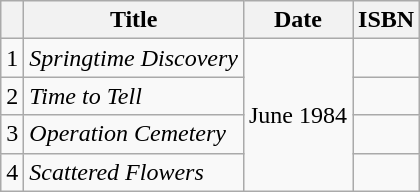<table class="wikitable">
<tr>
<th></th>
<th>Title</th>
<th>Date</th>
<th>ISBN</th>
</tr>
<tr>
<td>1</td>
<td><em>Springtime Discovery</em></td>
<td rowspan="4">June 1984</td>
<td></td>
</tr>
<tr>
<td>2</td>
<td><em>Time to Tell</em></td>
<td></td>
</tr>
<tr>
<td>3</td>
<td><em>Operation Cemetery</em></td>
<td></td>
</tr>
<tr>
<td>4</td>
<td><em>Scattered Flowers</em></td>
<td></td>
</tr>
</table>
